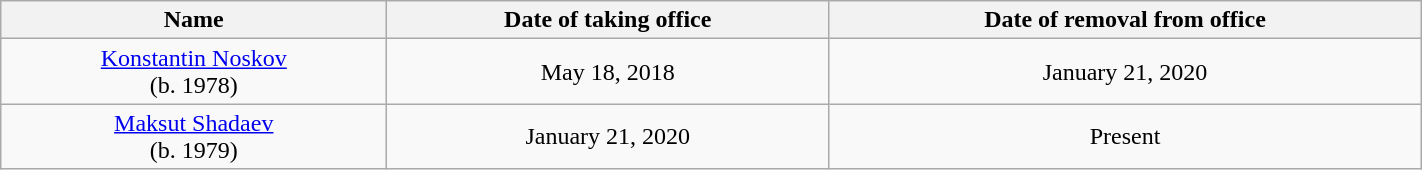<table class="wikitable" style="text-align:center" width=75%>
<tr>
<th width=250px>Name</th>
<th>Date of taking office</th>
<th>Date of removal from office</th>
</tr>
<tr>
<td><a href='#'>Konstantin Noskov</a><br>(b. 1978)<br></td>
<td>May 18, 2018</td>
<td>January 21, 2020</td>
</tr>
<tr>
<td><a href='#'>Maksut Shadaev</a><br>(b. 1979)<br></td>
<td>January 21, 2020</td>
<td>Present</td>
</tr>
</table>
